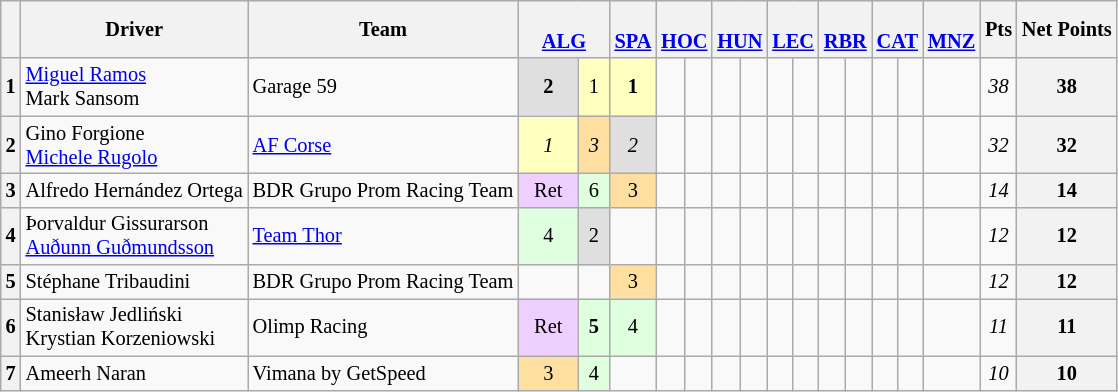<table class="wikitable" style="font-size:85%; text-align:center">
<tr>
<th valign="middle"></th>
<th valign="middle">Driver</th>
<th>Team</th>
<th colspan="2" style="width: 4em;"><br><a href='#'>ALG</a></th>
<th><br><a href='#'>SPA</a></th>
<th colspan="2"><br><a href='#'>HOC</a></th>
<th colspan="2"><br><a href='#'>HUN</a></th>
<th colspan="2"><br><a href='#'>LEC</a></th>
<th colspan="2"><br><a href='#'>RBR</a></th>
<th colspan="2"><br><a href='#'>CAT</a></th>
<th><br><a href='#'>MNZ</a></th>
<th valign="middle">Pts</th>
<th valign="middle">Net Points</th>
</tr>
<tr>
<th>1</th>
<td align="left"> <a href='#'>Miguel Ramos</a><br> Mark Sansom</td>
<td align="left"> Garage 59</td>
<td style="background:#dfdfdf;"><strong>2</strong></td>
<td style="background:#ffffbf;">1</td>
<td style="background:#ffffbf;"><strong>1</strong></td>
<td></td>
<td></td>
<td></td>
<td></td>
<td></td>
<td></td>
<td></td>
<td></td>
<td></td>
<td></td>
<td></td>
<td><em>38</em></td>
<th>38</th>
</tr>
<tr>
<th>2</th>
<td align="left"> Gino Forgione<br> <a href='#'>Michele Rugolo</a></td>
<td align="left"> <a href='#'>AF Corse</a></td>
<td style="background:#ffffbf;"><em>1</em></td>
<td style="background:#ffdf9f;"><em>3</em></td>
<td style="background:#dfdfdf;"><em>2</em></td>
<td></td>
<td></td>
<td></td>
<td></td>
<td></td>
<td></td>
<td></td>
<td></td>
<td></td>
<td></td>
<td></td>
<td><em>32</em></td>
<th>32</th>
</tr>
<tr>
<th>3</th>
<td align="left"> Alfredo Hernández Ortega</td>
<td align="left"> BDR Grupo Prom Racing Team</td>
<td style="background:#efcfff;">Ret</td>
<td style="background:#dfffdf;">6</td>
<td style="background:#ffdf9f;">3</td>
<td></td>
<td></td>
<td></td>
<td></td>
<td></td>
<td></td>
<td></td>
<td></td>
<td></td>
<td></td>
<td></td>
<td><em>14</em></td>
<th>14</th>
</tr>
<tr>
<th>4</th>
<td align="left"> Þorvaldur Gissurarson<br> <a href='#'>Auðunn Guðmundsson</a></td>
<td align="left"> <a href='#'>Team Thor</a></td>
<td style="background:#dfffdf;">4</td>
<td style="background:#dfdfdf;">2</td>
<td></td>
<td></td>
<td></td>
<td></td>
<td></td>
<td></td>
<td></td>
<td></td>
<td></td>
<td></td>
<td></td>
<td></td>
<td><em>12</em></td>
<th>12</th>
</tr>
<tr>
<th>5</th>
<td align="left"> Stéphane Tribaudini</td>
<td align="left"> BDR Grupo Prom Racing Team</td>
<td></td>
<td></td>
<td style="background:#ffdf9f;">3</td>
<td></td>
<td></td>
<td></td>
<td></td>
<td></td>
<td></td>
<td></td>
<td></td>
<td></td>
<td></td>
<td></td>
<td><em>12</em></td>
<th>12</th>
</tr>
<tr>
<th>6</th>
<td align="left"> Stanisław Jedliński<br> Krystian Korzeniowski</td>
<td align="left"> Olimp Racing</td>
<td style="background:#efcfff;">Ret</td>
<td style="background:#dfffdf;"><strong>5</strong></td>
<td style="background:#dfffdf;">4</td>
<td></td>
<td></td>
<td></td>
<td></td>
<td></td>
<td></td>
<td></td>
<td></td>
<td></td>
<td></td>
<td></td>
<td><em>11</em></td>
<th>11</th>
</tr>
<tr>
<th>7</th>
<td align="left"> Ameerh Naran</td>
<td align="left"> Vimana by GetSpeed</td>
<td style="background:#ffdf9f;">3</td>
<td style="background:#dfffdf;">4</td>
<td></td>
<td></td>
<td></td>
<td></td>
<td></td>
<td></td>
<td></td>
<td></td>
<td></td>
<td></td>
<td></td>
<td></td>
<td><em>10</em></td>
<th>10</th>
</tr>
</table>
